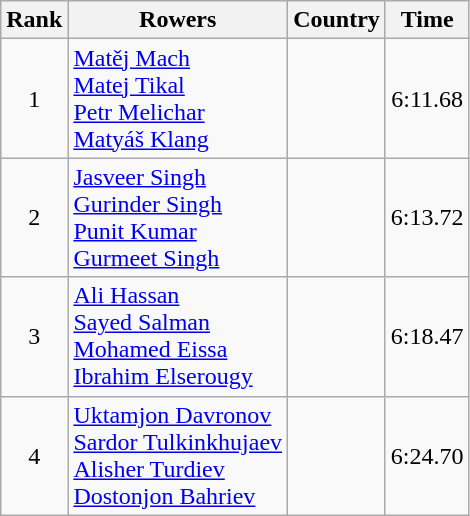<table class="wikitable" style="text-align:center">
<tr>
<th>Rank</th>
<th>Rowers</th>
<th>Country</th>
<th>Time</th>
</tr>
<tr>
<td>1</td>
<td align="left"><a href='#'>Matěj Mach</a><br><a href='#'>Matej Tikal</a><br><a href='#'>Petr Melichar</a><br><a href='#'>Matyáš Klang</a></td>
<td align="left"></td>
<td>6:11.68</td>
</tr>
<tr>
<td>2</td>
<td align="left"><a href='#'>Jasveer Singh</a><br><a href='#'>Gurinder Singh</a><br><a href='#'>Punit Kumar</a><br><a href='#'>Gurmeet Singh</a></td>
<td align="left"></td>
<td>6:13.72</td>
</tr>
<tr>
<td>3</td>
<td align="left"><a href='#'>Ali Hassan</a><br><a href='#'>Sayed Salman</a><br><a href='#'>Mohamed Eissa</a><br><a href='#'>Ibrahim Elserougy</a></td>
<td align="left"></td>
<td>6:18.47</td>
</tr>
<tr>
<td>4</td>
<td align="left"><a href='#'>Uktamjon Davronov</a><br><a href='#'>Sardor Tulkinkhujaev</a><br><a href='#'>Alisher Turdiev</a><br><a href='#'>Dostonjon Bahriev</a></td>
<td align="left"></td>
<td>6:24.70</td>
</tr>
</table>
